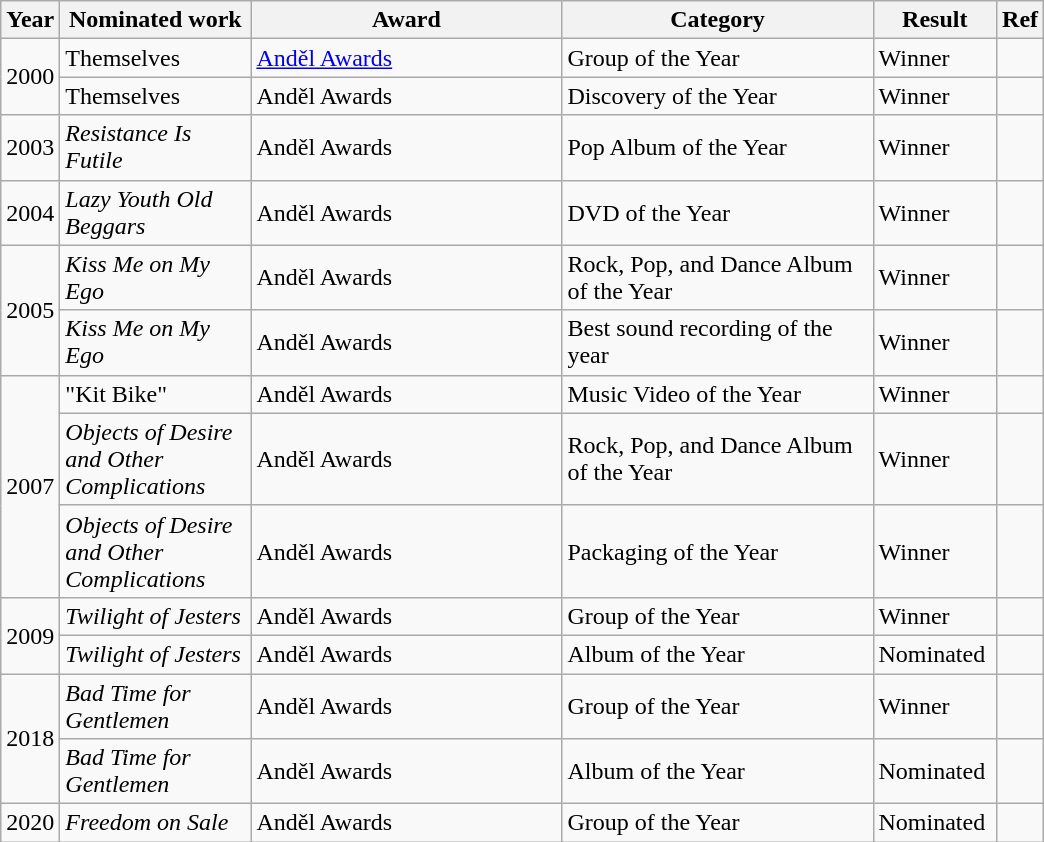<table class="wikitable">
<tr>
<th width="1">Year</th>
<th width="120">Nominated work</th>
<th width="200">Award</th>
<th width="200">Category</th>
<th width="75">Result</th>
<th width="1">Ref</th>
</tr>
<tr>
<td rowspan=2>2000</td>
<td>Themselves</td>
<td><a href='#'>Anděl Awards</a></td>
<td>Group of the Year</td>
<td>Winner</td>
<td></td>
</tr>
<tr>
<td>Themselves</td>
<td>Anděl Awards</td>
<td>Discovery of the Year</td>
<td>Winner</td>
<td></td>
</tr>
<tr>
<td>2003</td>
<td><em>Resistance Is Futile</em></td>
<td>Anděl Awards</td>
<td>Pop Album of the Year</td>
<td>Winner</td>
<td></td>
</tr>
<tr>
<td>2004</td>
<td><em>Lazy Youth Old Beggars</em></td>
<td>Anděl Awards</td>
<td>DVD of the Year</td>
<td>Winner</td>
<td></td>
</tr>
<tr>
<td rowspan=2>2005</td>
<td><em>Kiss Me on My Ego</em></td>
<td>Anděl Awards</td>
<td>Rock, Pop, and Dance Album of the Year</td>
<td>Winner</td>
<td></td>
</tr>
<tr>
<td><em>Kiss Me on My Ego</em></td>
<td>Anděl Awards</td>
<td>Best sound recording of the year</td>
<td>Winner</td>
<td></td>
</tr>
<tr>
<td rowspan=3>2007</td>
<td>"Kit Bike"</td>
<td>Anděl Awards</td>
<td>Music Video of the Year</td>
<td>Winner</td>
<td></td>
</tr>
<tr>
<td><em>Objects of Desire and Other Complications</em></td>
<td>Anděl Awards</td>
<td>Rock, Pop, and Dance Album of the Year</td>
<td>Winner</td>
<td></td>
</tr>
<tr>
<td><em>Objects of Desire and Other Complications</em></td>
<td>Anděl Awards</td>
<td>Packaging of the Year</td>
<td>Winner</td>
<td></td>
</tr>
<tr>
<td rowspan=2>2009</td>
<td><em>Twilight of Jesters</em></td>
<td>Anděl Awards</td>
<td>Group of the Year</td>
<td>Winner</td>
<td></td>
</tr>
<tr>
<td><em>Twilight of Jesters</em></td>
<td>Anděl Awards</td>
<td>Album of the Year</td>
<td>Nominated</td>
<td></td>
</tr>
<tr>
<td rowspan=2>2018</td>
<td><em>Bad Time for Gentlemen</em></td>
<td>Anděl Awards</td>
<td>Group of the Year</td>
<td>Winner</td>
<td></td>
</tr>
<tr>
<td><em>Bad Time for Gentlemen</em></td>
<td>Anděl Awards</td>
<td>Album of the Year</td>
<td>Nominated</td>
<td></td>
</tr>
<tr>
<td>2020</td>
<td><em>Freedom on Sale</em></td>
<td>Anděl Awards</td>
<td>Group of the Year</td>
<td>Nominated</td>
<td></td>
</tr>
</table>
